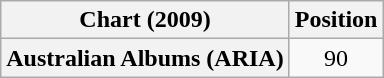<table class="wikitable plainrowheaders" style="text-align:center">
<tr>
<th scope="col">Chart (2009)</th>
<th scope="col">Position</th>
</tr>
<tr>
<th scope="row">Australian Albums (ARIA)</th>
<td>90</td>
</tr>
</table>
